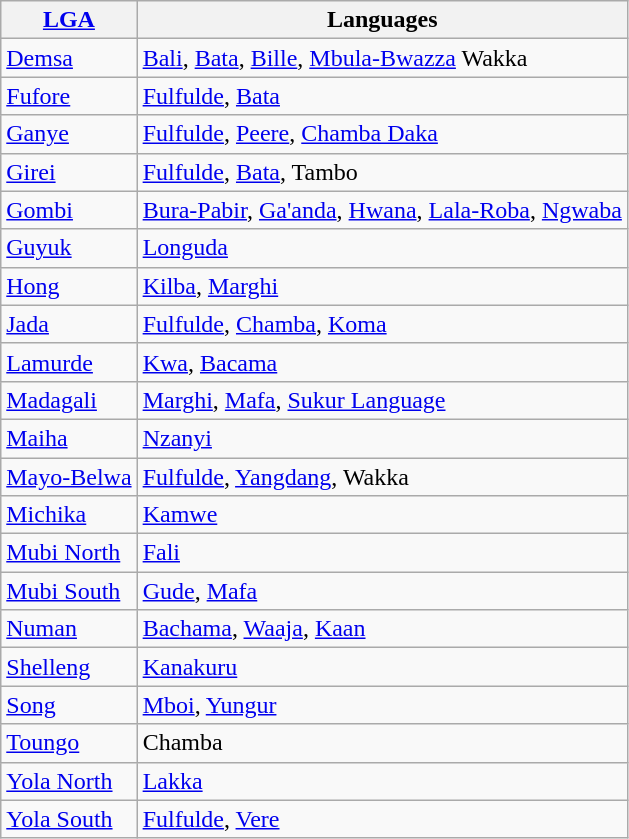<table class="wikitable">
<tr>
<th><a href='#'>LGA</a></th>
<th>Languages</th>
</tr>
<tr>
<td><a href='#'>Demsa</a></td>
<td><a href='#'>Bali</a>, <a href='#'>Bata</a>, <a href='#'>Bille</a>, <a href='#'>Mbula-Bwazza</a> Wakka</td>
</tr>
<tr>
<td><a href='#'>Fufore</a></td>
<td><a href='#'>Fulfulde</a>, <a href='#'>Bata</a></td>
</tr>
<tr>
<td><a href='#'>Ganye</a></td>
<td><a href='#'>Fulfulde</a>, <a href='#'>Peere</a>, <a href='#'>Chamba Daka</a></td>
</tr>
<tr>
<td><a href='#'>Girei</a></td>
<td><a href='#'>Fulfulde</a>, <a href='#'>Bata</a>, Tambo</td>
</tr>
<tr>
<td><a href='#'>Gombi</a></td>
<td><a href='#'>Bura-Pabir</a>, <a href='#'>Ga'anda</a>, <a href='#'>Hwana</a>, <a href='#'>Lala-Roba</a>, <a href='#'>Ngwaba</a></td>
</tr>
<tr>
<td><a href='#'>Guyuk</a></td>
<td><a href='#'>Longuda</a></td>
</tr>
<tr>
<td><a href='#'>Hong</a></td>
<td><a href='#'>Kilba</a>, <a href='#'>Marghi</a></td>
</tr>
<tr>
<td><a href='#'>Jada</a></td>
<td><a href='#'>Fulfulde</a>, <a href='#'>Chamba</a>, <a href='#'>Koma</a></td>
</tr>
<tr>
<td><a href='#'>Lamurde</a></td>
<td><a href='#'>Kwa</a>, <a href='#'>Bacama</a></td>
</tr>
<tr>
<td><a href='#'>Madagali</a></td>
<td><a href='#'>Marghi</a>, <a href='#'>Mafa</a>, <a href='#'>Sukur Language</a></td>
</tr>
<tr>
<td><a href='#'>Maiha</a></td>
<td><a href='#'>Nzanyi</a></td>
</tr>
<tr>
<td><a href='#'>Mayo-Belwa</a></td>
<td><a href='#'>Fulfulde</a>, <a href='#'>Yangdang</a>, Wakka</td>
</tr>
<tr>
<td><a href='#'>Michika</a></td>
<td><a href='#'>Kamwe</a></td>
</tr>
<tr>
<td><a href='#'>Mubi North</a></td>
<td><a href='#'>Fali</a></td>
</tr>
<tr>
<td><a href='#'>Mubi South</a></td>
<td><a href='#'>Gude</a>, <a href='#'>Mafa</a></td>
</tr>
<tr>
<td><a href='#'>Numan</a></td>
<td><a href='#'>Bachama</a>, <a href='#'>Waaja</a>, <a href='#'>Kaan</a></td>
</tr>
<tr>
<td><a href='#'>Shelleng</a></td>
<td><a href='#'>Kanakuru</a></td>
</tr>
<tr>
<td><a href='#'>Song</a></td>
<td><a href='#'>Mboi</a>, <a href='#'>Yungur</a></td>
</tr>
<tr>
<td><a href='#'>Toungo</a></td>
<td>Chamba</td>
</tr>
<tr>
<td><a href='#'>Yola North</a></td>
<td><a href='#'>Lakka</a></td>
</tr>
<tr>
<td><a href='#'>Yola South</a></td>
<td><a href='#'>Fulfulde</a>, <a href='#'>Vere</a></td>
</tr>
</table>
